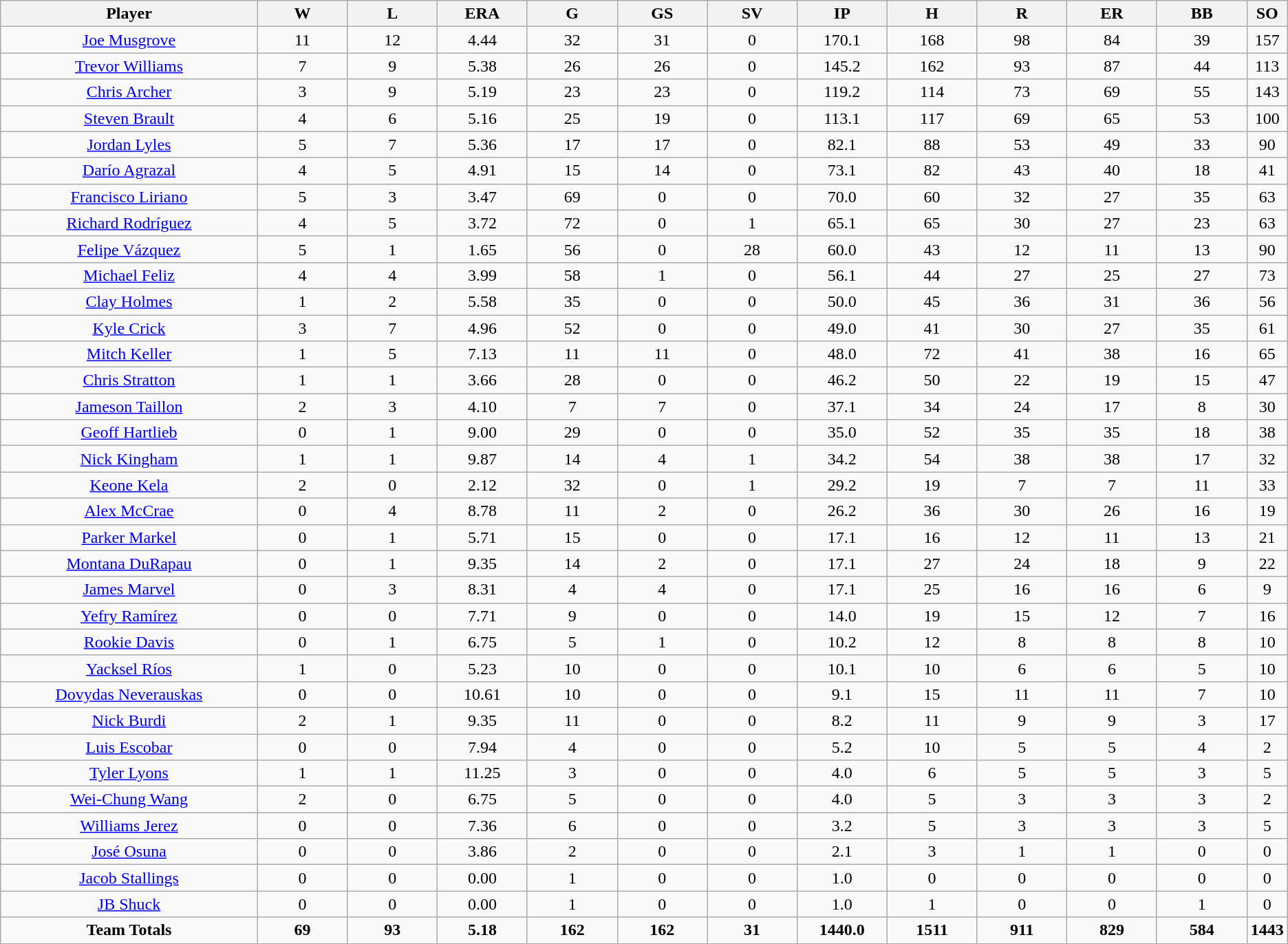<table class=wikitable style="text-align:center">
<tr>
<th bgcolor=#DDDDFF; width="20%">Player</th>
<th bgcolor=#DDDDFF; width="7%">W</th>
<th bgcolor=#DDDDFF; width="7%">L</th>
<th bgcolor=#DDDDFF; width="7%">ERA</th>
<th bgcolor=#DDDDFF; width="7%">G</th>
<th bgcolor=#DDDDFF; width="7%">GS</th>
<th bgcolor=#DDDDFF; width="7%">SV</th>
<th bgcolor=#DDDDFF; width="7%">IP</th>
<th bgcolor=#DDDDFF; width="7%">H</th>
<th bgcolor=#DDDDFF; width="7%">R</th>
<th bgcolor=#DDDDFF; width="7%">ER</th>
<th bgcolor=#DDDDFF; width="7%">BB</th>
<th bgcolor=#DDDDFF; width="7%">SO</th>
</tr>
<tr>
<td><a href='#'>Joe Musgrove</a></td>
<td>11</td>
<td>12</td>
<td>4.44</td>
<td>32</td>
<td>31</td>
<td>0</td>
<td>170.1</td>
<td>168</td>
<td>98</td>
<td>84</td>
<td>39</td>
<td>157</td>
</tr>
<tr>
<td><a href='#'>Trevor Williams</a></td>
<td>7</td>
<td>9</td>
<td>5.38</td>
<td>26</td>
<td>26</td>
<td>0</td>
<td>145.2</td>
<td>162</td>
<td>93</td>
<td>87</td>
<td>44</td>
<td>113</td>
</tr>
<tr>
<td><a href='#'>Chris Archer</a></td>
<td>3</td>
<td>9</td>
<td>5.19</td>
<td>23</td>
<td>23</td>
<td>0</td>
<td>119.2</td>
<td>114</td>
<td>73</td>
<td>69</td>
<td>55</td>
<td>143</td>
</tr>
<tr>
<td><a href='#'>Steven Brault</a></td>
<td>4</td>
<td>6</td>
<td>5.16</td>
<td>25</td>
<td>19</td>
<td>0</td>
<td>113.1</td>
<td>117</td>
<td>69</td>
<td>65</td>
<td>53</td>
<td>100</td>
</tr>
<tr>
<td><a href='#'>Jordan Lyles</a></td>
<td>5</td>
<td>7</td>
<td>5.36</td>
<td>17</td>
<td>17</td>
<td>0</td>
<td>82.1</td>
<td>88</td>
<td>53</td>
<td>49</td>
<td>33</td>
<td>90</td>
</tr>
<tr>
<td><a href='#'>Darío Agrazal</a></td>
<td>4</td>
<td>5</td>
<td>4.91</td>
<td>15</td>
<td>14</td>
<td>0</td>
<td>73.1</td>
<td>82</td>
<td>43</td>
<td>40</td>
<td>18</td>
<td>41</td>
</tr>
<tr>
<td><a href='#'>Francisco Liriano</a></td>
<td>5</td>
<td>3</td>
<td>3.47</td>
<td>69</td>
<td>0</td>
<td>0</td>
<td>70.0</td>
<td>60</td>
<td>32</td>
<td>27</td>
<td>35</td>
<td>63</td>
</tr>
<tr>
<td><a href='#'>Richard Rodríguez</a></td>
<td>4</td>
<td>5</td>
<td>3.72</td>
<td>72</td>
<td>0</td>
<td>1</td>
<td>65.1</td>
<td>65</td>
<td>30</td>
<td>27</td>
<td>23</td>
<td>63</td>
</tr>
<tr>
<td><a href='#'>Felipe Vázquez</a></td>
<td>5</td>
<td>1</td>
<td>1.65</td>
<td>56</td>
<td>0</td>
<td>28</td>
<td>60.0</td>
<td>43</td>
<td>12</td>
<td>11</td>
<td>13</td>
<td>90</td>
</tr>
<tr>
<td><a href='#'>Michael Feliz</a></td>
<td>4</td>
<td>4</td>
<td>3.99</td>
<td>58</td>
<td>1</td>
<td>0</td>
<td>56.1</td>
<td>44</td>
<td>27</td>
<td>25</td>
<td>27</td>
<td>73</td>
</tr>
<tr>
<td><a href='#'>Clay Holmes</a></td>
<td>1</td>
<td>2</td>
<td>5.58</td>
<td>35</td>
<td>0</td>
<td>0</td>
<td>50.0</td>
<td>45</td>
<td>36</td>
<td>31</td>
<td>36</td>
<td>56</td>
</tr>
<tr>
<td><a href='#'>Kyle Crick</a></td>
<td>3</td>
<td>7</td>
<td>4.96</td>
<td>52</td>
<td>0</td>
<td>0</td>
<td>49.0</td>
<td>41</td>
<td>30</td>
<td>27</td>
<td>35</td>
<td>61</td>
</tr>
<tr>
<td><a href='#'>Mitch Keller</a></td>
<td>1</td>
<td>5</td>
<td>7.13</td>
<td>11</td>
<td>11</td>
<td>0</td>
<td>48.0</td>
<td>72</td>
<td>41</td>
<td>38</td>
<td>16</td>
<td>65</td>
</tr>
<tr>
<td><a href='#'>Chris Stratton</a></td>
<td>1</td>
<td>1</td>
<td>3.66</td>
<td>28</td>
<td>0</td>
<td>0</td>
<td>46.2</td>
<td>50</td>
<td>22</td>
<td>19</td>
<td>15</td>
<td>47</td>
</tr>
<tr>
<td><a href='#'>Jameson Taillon</a></td>
<td>2</td>
<td>3</td>
<td>4.10</td>
<td>7</td>
<td>7</td>
<td>0</td>
<td>37.1</td>
<td>34</td>
<td>24</td>
<td>17</td>
<td>8</td>
<td>30</td>
</tr>
<tr>
<td><a href='#'>Geoff Hartlieb</a></td>
<td>0</td>
<td>1</td>
<td>9.00</td>
<td>29</td>
<td>0</td>
<td>0</td>
<td>35.0</td>
<td>52</td>
<td>35</td>
<td>35</td>
<td>18</td>
<td>38</td>
</tr>
<tr>
<td><a href='#'>Nick Kingham</a></td>
<td>1</td>
<td>1</td>
<td>9.87</td>
<td>14</td>
<td>4</td>
<td>1</td>
<td>34.2</td>
<td>54</td>
<td>38</td>
<td>38</td>
<td>17</td>
<td>32</td>
</tr>
<tr>
<td><a href='#'>Keone Kela</a></td>
<td>2</td>
<td>0</td>
<td>2.12</td>
<td>32</td>
<td>0</td>
<td>1</td>
<td>29.2</td>
<td>19</td>
<td>7</td>
<td>7</td>
<td>11</td>
<td>33</td>
</tr>
<tr>
<td><a href='#'>Alex McCrae</a></td>
<td>0</td>
<td>4</td>
<td>8.78</td>
<td>11</td>
<td>2</td>
<td>0</td>
<td>26.2</td>
<td>36</td>
<td>30</td>
<td>26</td>
<td>16</td>
<td>19</td>
</tr>
<tr>
<td><a href='#'>Parker Markel</a></td>
<td>0</td>
<td>1</td>
<td>5.71</td>
<td>15</td>
<td>0</td>
<td>0</td>
<td>17.1</td>
<td>16</td>
<td>12</td>
<td>11</td>
<td>13</td>
<td>21</td>
</tr>
<tr>
<td><a href='#'>Montana DuRapau</a></td>
<td>0</td>
<td>1</td>
<td>9.35</td>
<td>14</td>
<td>2</td>
<td>0</td>
<td>17.1</td>
<td>27</td>
<td>24</td>
<td>18</td>
<td>9</td>
<td>22</td>
</tr>
<tr>
<td><a href='#'>James Marvel</a></td>
<td>0</td>
<td>3</td>
<td>8.31</td>
<td>4</td>
<td>4</td>
<td>0</td>
<td>17.1</td>
<td>25</td>
<td>16</td>
<td>16</td>
<td>6</td>
<td>9</td>
</tr>
<tr>
<td><a href='#'>Yefry Ramírez</a></td>
<td>0</td>
<td>0</td>
<td>7.71</td>
<td>9</td>
<td>0</td>
<td>0</td>
<td>14.0</td>
<td>19</td>
<td>15</td>
<td>12</td>
<td>7</td>
<td>16</td>
</tr>
<tr>
<td><a href='#'>Rookie Davis</a></td>
<td>0</td>
<td>1</td>
<td>6.75</td>
<td>5</td>
<td>1</td>
<td>0</td>
<td>10.2</td>
<td>12</td>
<td>8</td>
<td>8</td>
<td>8</td>
<td>10</td>
</tr>
<tr>
<td><a href='#'>Yacksel Ríos</a></td>
<td>1</td>
<td>0</td>
<td>5.23</td>
<td>10</td>
<td>0</td>
<td>0</td>
<td>10.1</td>
<td>10</td>
<td>6</td>
<td>6</td>
<td>5</td>
<td>10</td>
</tr>
<tr>
<td><a href='#'>Dovydas Neverauskas</a></td>
<td>0</td>
<td>0</td>
<td>10.61</td>
<td>10</td>
<td>0</td>
<td>0</td>
<td>9.1</td>
<td>15</td>
<td>11</td>
<td>11</td>
<td>7</td>
<td>10</td>
</tr>
<tr>
<td><a href='#'>Nick Burdi</a></td>
<td>2</td>
<td>1</td>
<td>9.35</td>
<td>11</td>
<td>0</td>
<td>0</td>
<td>8.2</td>
<td>11</td>
<td>9</td>
<td>9</td>
<td>3</td>
<td>17</td>
</tr>
<tr>
<td><a href='#'>Luis Escobar</a></td>
<td>0</td>
<td>0</td>
<td>7.94</td>
<td>4</td>
<td>0</td>
<td>0</td>
<td>5.2</td>
<td>10</td>
<td>5</td>
<td>5</td>
<td>4</td>
<td>2</td>
</tr>
<tr>
<td><a href='#'>Tyler Lyons</a></td>
<td>1</td>
<td>1</td>
<td>11.25</td>
<td>3</td>
<td>0</td>
<td>0</td>
<td>4.0</td>
<td>6</td>
<td>5</td>
<td>5</td>
<td>3</td>
<td>5</td>
</tr>
<tr>
<td><a href='#'>Wei-Chung Wang</a></td>
<td>2</td>
<td>0</td>
<td>6.75</td>
<td>5</td>
<td>0</td>
<td>0</td>
<td>4.0</td>
<td>5</td>
<td>3</td>
<td>3</td>
<td>3</td>
<td>2</td>
</tr>
<tr>
<td><a href='#'>Williams Jerez</a></td>
<td>0</td>
<td>0</td>
<td>7.36</td>
<td>6</td>
<td>0</td>
<td>0</td>
<td>3.2</td>
<td>5</td>
<td>3</td>
<td>3</td>
<td>3</td>
<td>5</td>
</tr>
<tr>
<td><a href='#'>José Osuna</a></td>
<td>0</td>
<td>0</td>
<td>3.86</td>
<td>2</td>
<td>0</td>
<td>0</td>
<td>2.1</td>
<td>3</td>
<td>1</td>
<td>1</td>
<td>0</td>
<td>0</td>
</tr>
<tr>
<td><a href='#'>Jacob Stallings</a></td>
<td>0</td>
<td>0</td>
<td>0.00</td>
<td>1</td>
<td>0</td>
<td>0</td>
<td>1.0</td>
<td>0</td>
<td>0</td>
<td>0</td>
<td>0</td>
<td>0</td>
</tr>
<tr>
<td><a href='#'>JB Shuck</a></td>
<td>0</td>
<td>0</td>
<td>0.00</td>
<td>1</td>
<td>0</td>
<td>0</td>
<td>1.0</td>
<td>1</td>
<td>0</td>
<td>0</td>
<td>1</td>
<td>0</td>
</tr>
<tr>
<td><strong>Team Totals</strong></td>
<td><strong>69</strong></td>
<td><strong>93</strong></td>
<td><strong>5.18</strong></td>
<td><strong>162</strong></td>
<td><strong>162</strong></td>
<td><strong>31</strong></td>
<td><strong>1440.0</strong></td>
<td><strong>1511</strong></td>
<td><strong>911</strong></td>
<td><strong>829</strong></td>
<td><strong>584</strong></td>
<td><strong>1443</strong></td>
</tr>
</table>
